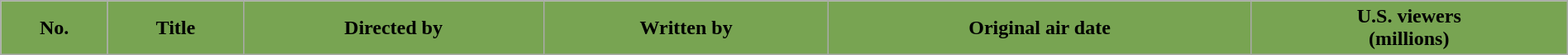<table class="wikitable plainrowheaders" style="width:100%; style="background:#fff;">
<tr>
<th style="background: #78A452;" color: #ffffff;">No.</th>
<th style="background: #78A452;" color: #ffffff;">Title</th>
<th style="background: #78A452;" color: #ffffff;">Directed by</th>
<th style="background: #78A452;" color: #ffffff;">Written by</th>
<th style="background: #78A452;" color: #ffffff;">Original air date</th>
<th style="background: #78A452;" color: #ffffff;">U.S. viewers<br>(millions)<br>









</th>
</tr>
</table>
